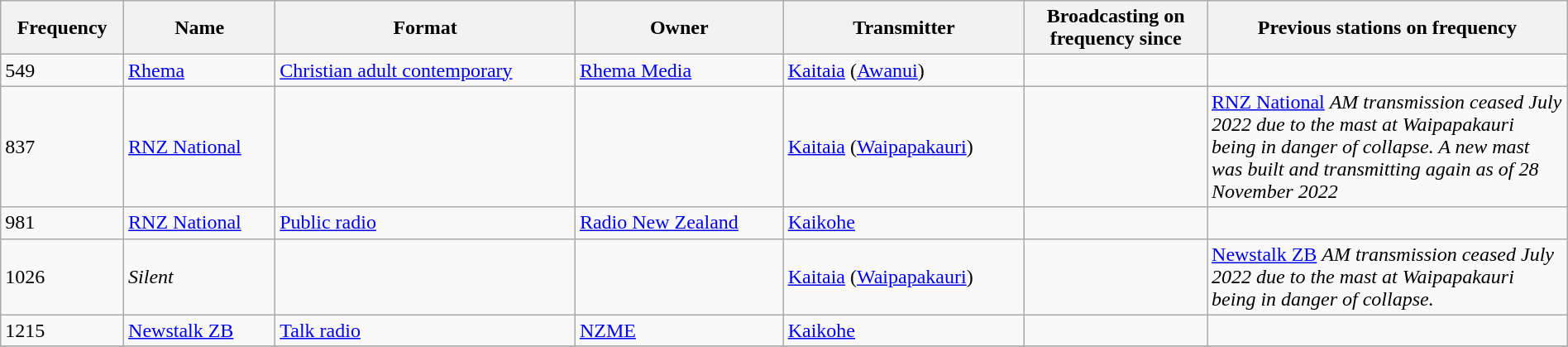<table class="wikitable sortable" width="100%">
<tr>
<th scope="col">Frequency </th>
<th scope="col">Name</th>
<th scope="col">Format</th>
<th scope="col">Owner</th>
<th scope="col">Transmitter</th>
<th scope="col">Broadcasting on<br>frequency since</th>
<th scope="col" width="23%" class="unsortable">Previous stations on frequency</th>
</tr>
<tr>
<td>549</td>
<td><a href='#'>Rhema</a></td>
<td><a href='#'>Christian adult contemporary</a></td>
<td><a href='#'>Rhema Media</a></td>
<td><a href='#'>Kaitaia</a> (<a href='#'>Awanui</a>)</td>
<td></td>
<td></td>
</tr>
<tr>
<td>837</td>
<td><a href='#'>RNZ National</a></td>
<td></td>
<td></td>
<td><a href='#'>Kaitaia</a> (<a href='#'>Waipapakauri</a>)</td>
<td></td>
<td><a href='#'>RNZ National</a> <em>AM transmission ceased July 2022 due to the mast at Waipapakauri being in danger of collapse. A new mast was built and transmitting again as of 28 November 2022</em></td>
</tr>
<tr>
<td>981</td>
<td><a href='#'>RNZ National</a></td>
<td><a href='#'>Public radio</a></td>
<td><a href='#'>Radio New Zealand</a></td>
<td><a href='#'>Kaikohe</a></td>
<td></td>
<td></td>
</tr>
<tr>
<td>1026</td>
<td><em>Silent</em></td>
<td></td>
<td></td>
<td><a href='#'>Kaitaia</a> (<a href='#'>Waipapakauri</a>)</td>
<td></td>
<td><a href='#'>Newstalk ZB</a> <em>AM transmission ceased July 2022 due to the mast at Waipapakauri being in danger of collapse.</em></td>
</tr>
<tr>
<td>1215</td>
<td><a href='#'>Newstalk ZB</a></td>
<td><a href='#'>Talk radio</a></td>
<td><a href='#'>NZME</a></td>
<td><a href='#'>Kaikohe</a></td>
<td></td>
<td></td>
</tr>
<tr>
</tr>
</table>
